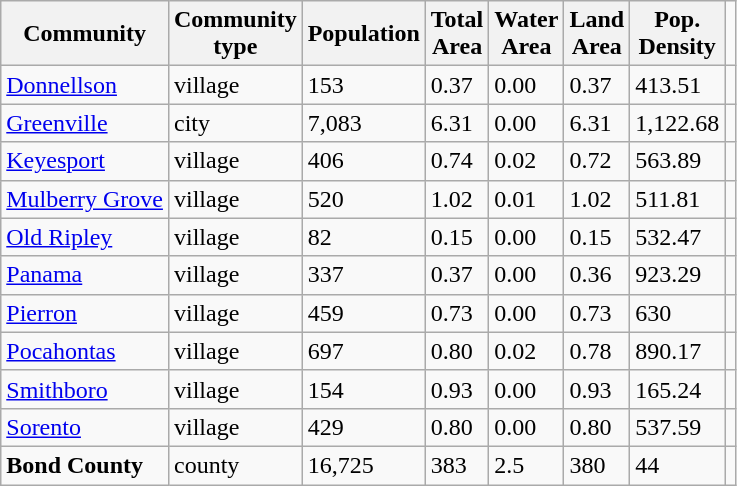<table class="wikitable sortable">
<tr>
<th>Community<br></th>
<th>Community<br>type</th>
<th>Population</th>
<th>Total<br>Area</th>
<th>Water<br>Area</th>
<th>Land<br>Area</th>
<th>Pop.<br>Density</th>
</tr>
<tr>
<td><a href='#'>Donnellson</a></td>
<td>village</td>
<td>153</td>
<td>0.37</td>
<td>0.00</td>
<td>0.37</td>
<td>413.51</td>
<td></td>
</tr>
<tr>
<td><a href='#'>Greenville</a></td>
<td>city</td>
<td>7,083</td>
<td>6.31</td>
<td>0.00</td>
<td>6.31</td>
<td>1,122.68</td>
<td></td>
</tr>
<tr>
<td><a href='#'>Keyesport</a></td>
<td>village</td>
<td>406</td>
<td>0.74</td>
<td>0.02</td>
<td>0.72</td>
<td>563.89</td>
<td></td>
</tr>
<tr>
<td><a href='#'>Mulberry Grove</a></td>
<td>village</td>
<td>520</td>
<td>1.02</td>
<td>0.01</td>
<td>1.02</td>
<td>511.81</td>
<td></td>
</tr>
<tr>
<td><a href='#'>Old Ripley</a></td>
<td>village</td>
<td>82</td>
<td>0.15</td>
<td>0.00</td>
<td>0.15</td>
<td>532.47</td>
<td></td>
</tr>
<tr>
<td><a href='#'>Panama</a></td>
<td>village</td>
<td>337</td>
<td>0.37</td>
<td>0.00</td>
<td>0.36</td>
<td>923.29</td>
<td></td>
</tr>
<tr>
<td><a href='#'>Pierron</a></td>
<td>village</td>
<td>459</td>
<td>0.73</td>
<td>0.00</td>
<td>0.73</td>
<td>630</td>
<td></td>
</tr>
<tr>
<td><a href='#'>Pocahontas</a></td>
<td>village</td>
<td>697</td>
<td>0.80</td>
<td>0.02</td>
<td>0.78</td>
<td>890.17</td>
<td></td>
</tr>
<tr>
<td><a href='#'>Smithboro</a></td>
<td>village</td>
<td>154</td>
<td>0.93</td>
<td>0.00</td>
<td>0.93</td>
<td>165.24</td>
<td></td>
</tr>
<tr>
<td><a href='#'>Sorento</a></td>
<td>village</td>
<td>429</td>
<td>0.80</td>
<td>0.00</td>
<td>0.80</td>
<td>537.59</td>
<td></td>
</tr>
<tr>
<td><strong>Bond County</strong></td>
<td>county</td>
<td>16,725</td>
<td>383</td>
<td>2.5</td>
<td>380</td>
<td>44</td>
<td></td>
</tr>
</table>
